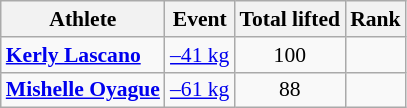<table class="wikitable" style="font-size:90%">
<tr>
<th>Athlete</th>
<th>Event</th>
<th>Total lifted</th>
<th>Rank</th>
</tr>
<tr align=center>
<td align=left><strong><a href='#'>Kerly Lascano</a></strong></td>
<td align=left><a href='#'>–41 kg</a></td>
<td>100</td>
<td></td>
</tr>
<tr align=center>
<td align=left><strong><a href='#'>Mishelle Oyague</a></strong></td>
<td align=left><a href='#'>–61 kg</a></td>
<td>88</td>
<td></td>
</tr>
</table>
